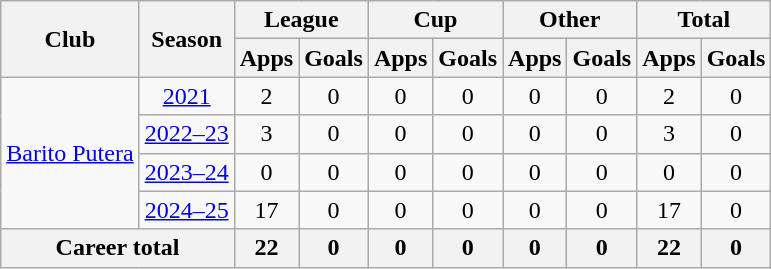<table class="wikitable" style="text-align: center">
<tr>
<th rowspan="2">Club</th>
<th rowspan="2">Season</th>
<th colspan="2">League</th>
<th colspan="2">Cup</th>
<th colspan="2">Other</th>
<th colspan="2">Total</th>
</tr>
<tr>
<th>Apps</th>
<th>Goals</th>
<th>Apps</th>
<th>Goals</th>
<th>Apps</th>
<th>Goals</th>
<th>Apps</th>
<th>Goals</th>
</tr>
<tr>
<td rowspan="4"><a href='#'>Barito Putera</a></td>
<td><a href='#'>2021</a></td>
<td>2</td>
<td>0</td>
<td>0</td>
<td>0</td>
<td>0</td>
<td>0</td>
<td>2</td>
<td>0</td>
</tr>
<tr>
<td><a href='#'>2022–23</a></td>
<td>3</td>
<td>0</td>
<td>0</td>
<td>0</td>
<td>0</td>
<td>0</td>
<td>3</td>
<td>0</td>
</tr>
<tr>
<td><a href='#'>2023–24</a></td>
<td>0</td>
<td>0</td>
<td>0</td>
<td>0</td>
<td>0</td>
<td>0</td>
<td>0</td>
<td>0</td>
</tr>
<tr>
<td><a href='#'>2024–25</a></td>
<td>17</td>
<td>0</td>
<td>0</td>
<td>0</td>
<td>0</td>
<td>0</td>
<td>17</td>
<td>0</td>
</tr>
<tr>
<th colspan=2>Career total</th>
<th>22</th>
<th>0</th>
<th>0</th>
<th>0</th>
<th>0</th>
<th>0</th>
<th>22</th>
<th>0</th>
</tr>
</table>
